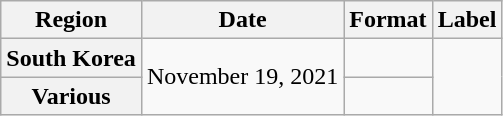<table class="wikitable plainrowheaders" style="text-align:center">
<tr>
<th>Region</th>
<th>Date</th>
<th>Format</th>
<th>Label</th>
</tr>
<tr>
<th scope="row">South Korea</th>
<td rowspan="2">November 19, 2021</td>
<td></td>
<td rowspan="2"></td>
</tr>
<tr>
<th scope="row">Various</th>
<td></td>
</tr>
</table>
